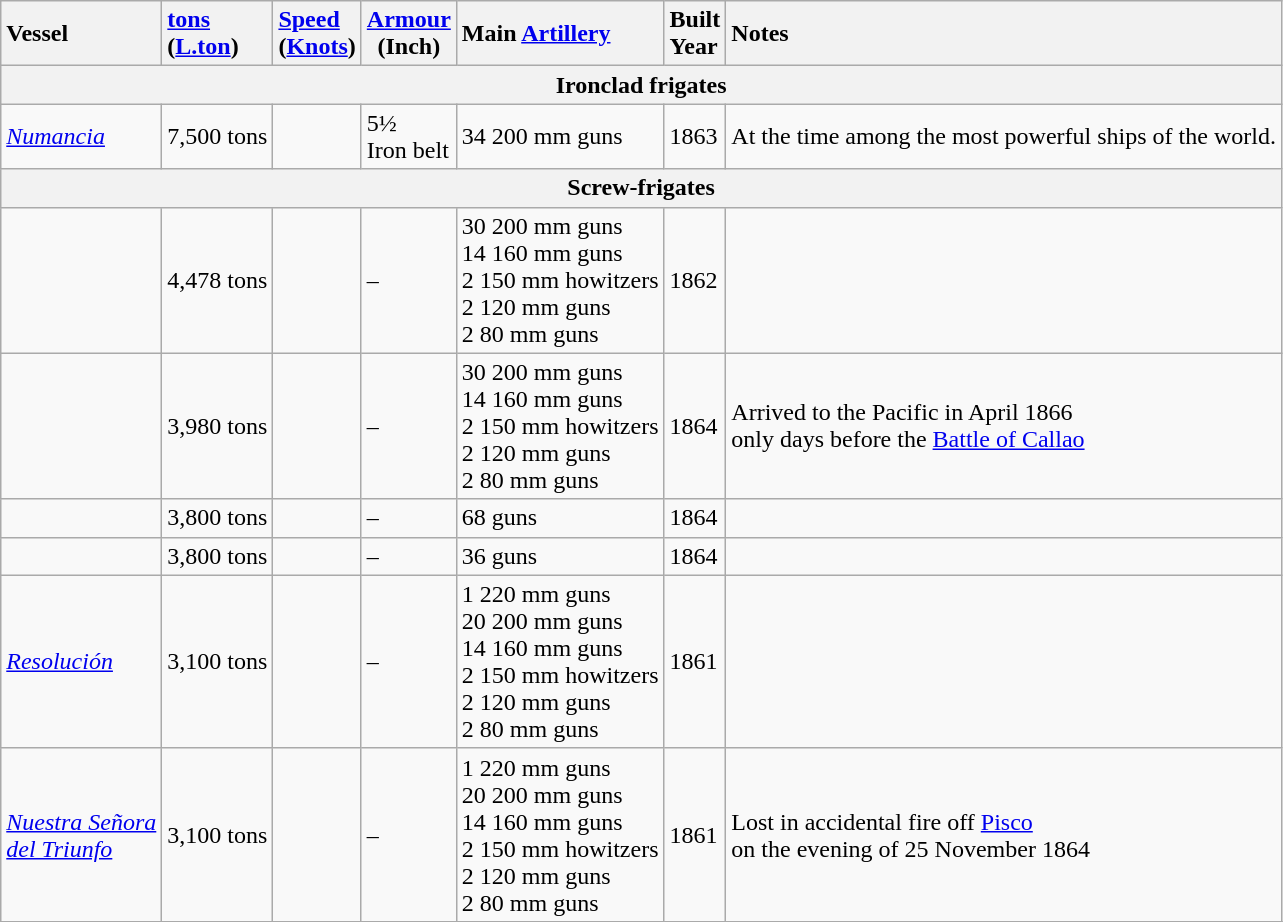<table class="wikitable">
<tr>
<th style="text-align: left;">Vessel</th>
<th style="text-align: left;"><a href='#'>tons</a><br>(<a href='#'>L.ton</a>)</th>
<th style="text-align: left;"><a href='#'>Speed</a><br>(<a href='#'>Knots</a>)</th>
<th style="text-align: center;"><a href='#'>Armour</a><br>(Inch)</th>
<th style="text-align: left;">Main <a href='#'>Artillery</a></th>
<th style="text-align: left;">Built<br>Year</th>
<th style="text-align: left;">Notes</th>
</tr>
<tr>
<th colspan=7 background:#93A2D0>Ironclad frigates</th>
</tr>
<tr>
<td> <em><a href='#'>Numancia</a></em></td>
<td>7,500 tons</td>
<td></td>
<td>5½<br>Iron belt</td>
<td>34 200 mm guns</td>
<td>1863</td>
<td>At the time among the most powerful ships of the world.</td>
</tr>
<tr>
<th colspan=7 bgcolor="#AACCCC">Screw-frigates</th>
</tr>
<tr>
<td> </td>
<td>4,478 tons</td>
<td></td>
<td>–</td>
<td>30 200 mm guns<br>14 160 mm guns<br>2 150 mm howitzers<br>2 120 mm guns<br>2 80 mm guns</td>
<td>1862</td>
<td></td>
</tr>
<tr>
<td> </td>
<td>3,980 tons</td>
<td></td>
<td>–</td>
<td>30 200 mm guns<br>14 160 mm guns<br>2 150 mm howitzers<br>2 120 mm guns<br>2 80 mm guns</td>
<td>1864</td>
<td>Arrived to the Pacific in April 1866<br>only days before the <a href='#'>Battle of Callao</a></td>
</tr>
<tr>
<td> </td>
<td>3,800 tons</td>
<td></td>
<td>–</td>
<td>68 guns</td>
<td>1864</td>
<td></td>
</tr>
<tr>
<td> </td>
<td>3,800 tons</td>
<td></td>
<td>–</td>
<td>36 guns</td>
<td>1864</td>
<td></td>
</tr>
<tr>
<td> <a href='#'><em>Resolución</em></a></td>
<td>3,100 tons</td>
<td></td>
<td>–</td>
<td>1 220 mm guns<br>20 200 mm guns<br>14 160 mm guns<br>2 150 mm howitzers<br>2 120 mm guns<br>2 80 mm guns</td>
<td>1861</td>
<td></td>
</tr>
<tr>
<td> <em><a href='#'>Nuestra Señora<br>del Triunfo</a></em></td>
<td>3,100 tons</td>
<td></td>
<td>–</td>
<td>1 220 mm guns<br>20 200 mm guns<br>14 160 mm guns<br>2 150 mm howitzers<br>2 120 mm guns<br>2 80 mm guns</td>
<td>1861</td>
<td>Lost in accidental fire off <a href='#'>Pisco</a><br>on the evening of 25 November 1864</td>
</tr>
<tr>
</tr>
</table>
